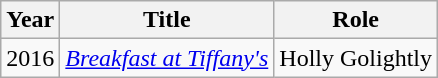<table class="wikitable">
<tr>
<th scope="col">Year</th>
<th scope="col">Title</th>
<th scope="col">Role</th>
</tr>
<tr>
<td>2016</td>
<td><em><a href='#'>Breakfast at Tiffany's</a></em></td>
<td>Holly Golightly</td>
</tr>
</table>
